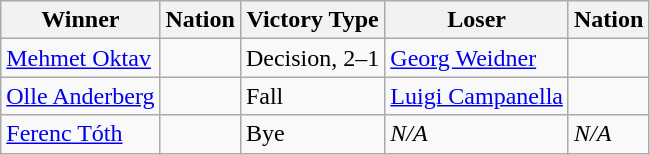<table class="wikitable sortable" style="text-align:left;">
<tr>
<th>Winner</th>
<th>Nation</th>
<th>Victory Type</th>
<th>Loser</th>
<th>Nation</th>
</tr>
<tr>
<td><a href='#'>Mehmet Oktav</a></td>
<td></td>
<td>Decision, 2–1</td>
<td><a href='#'>Georg Weidner</a></td>
<td></td>
</tr>
<tr>
<td><a href='#'>Olle Anderberg</a></td>
<td></td>
<td>Fall</td>
<td><a href='#'>Luigi Campanella</a></td>
<td></td>
</tr>
<tr>
<td><a href='#'>Ferenc Tóth</a></td>
<td></td>
<td>Bye</td>
<td><em>N/A</em></td>
<td><em>N/A</em></td>
</tr>
</table>
